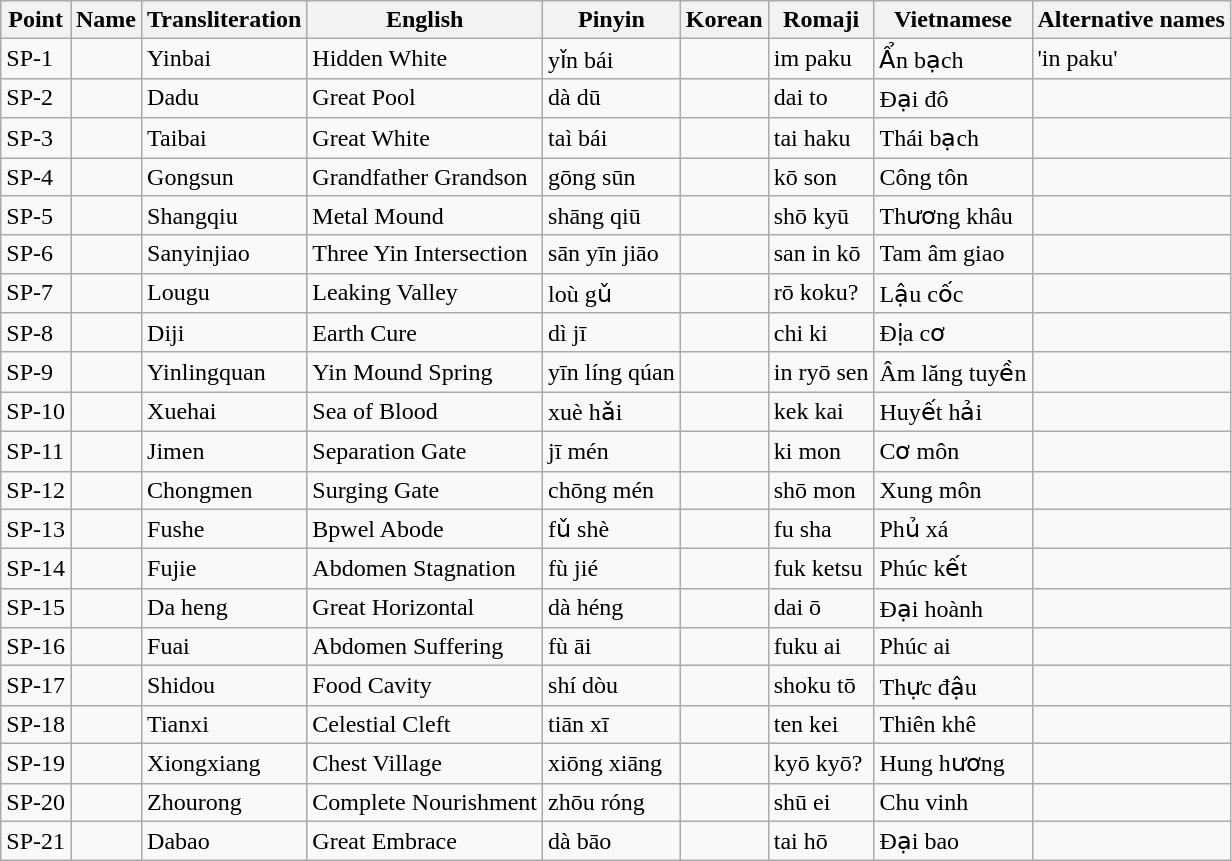<table class="wikitable">
<tr>
<th>Point</th>
<th>Name</th>
<th>Transliteration</th>
<th>English</th>
<th>Pinyin</th>
<th>Korean </th>
<th>Romaji</th>
<th>Vietnamese</th>
<th>Alternative names</th>
</tr>
<tr>
<td>SP-1</td>
<td></td>
<td>Yinbai</td>
<td>Hidden White</td>
<td>yǐn bái</td>
<td></td>
<td>im paku</td>
<td>Ẩn bạch</td>
<td>'in paku'</td>
</tr>
<tr>
<td>SP-2</td>
<td></td>
<td>Dadu</td>
<td>Great Pool</td>
<td>dà dū</td>
<td></td>
<td>dai to</td>
<td>Đại đô</td>
<td></td>
</tr>
<tr>
<td>SP-3</td>
<td></td>
<td>Taibai</td>
<td>Great White</td>
<td>taì bái</td>
<td></td>
<td>tai haku</td>
<td>Thái bạch</td>
<td></td>
</tr>
<tr>
<td>SP-4</td>
<td></td>
<td>Gongsun</td>
<td>Grandfather Grandson</td>
<td>gōng sūn</td>
<td></td>
<td>kō son</td>
<td>Công tôn</td>
<td></td>
</tr>
<tr>
<td>SP-5</td>
<td></td>
<td>Shangqiu</td>
<td>Metal Mound</td>
<td>shāng qiū</td>
<td></td>
<td>shō kyū</td>
<td>Thương khâu</td>
<td></td>
</tr>
<tr>
<td>SP-6</td>
<td></td>
<td>Sanyinjiao</td>
<td>Three Yin Intersection</td>
<td>sān yīn jiāo</td>
<td></td>
<td>san in kō</td>
<td>Tam âm giao</td>
<td></td>
</tr>
<tr>
<td>SP-7</td>
<td></td>
<td>Lougu</td>
<td>Leaking Valley</td>
<td>loù gǔ</td>
<td></td>
<td>rō koku?</td>
<td>Lậu cốc</td>
<td></td>
</tr>
<tr>
<td>SP-8</td>
<td></td>
<td>Diji</td>
<td>Earth Cure</td>
<td>dì jī</td>
<td></td>
<td>chi ki</td>
<td>Địa cơ</td>
<td></td>
</tr>
<tr>
<td>SP-9</td>
<td></td>
<td>Yinlingquan</td>
<td>Yin Mound Spring</td>
<td>yīn líng qúan</td>
<td></td>
<td>in ryō sen</td>
<td>Âm lăng tuyền</td>
<td></td>
</tr>
<tr>
<td>SP-10</td>
<td></td>
<td>Xuehai</td>
<td>Sea of Blood</td>
<td>xuè hǎi</td>
<td></td>
<td>kek kai</td>
<td>Huyết hải</td>
<td></td>
</tr>
<tr>
<td>SP-11</td>
<td></td>
<td>Jimen</td>
<td>Separation Gate</td>
<td>jī mén</td>
<td></td>
<td>ki mon</td>
<td>Cơ môn</td>
<td></td>
</tr>
<tr>
<td>SP-12</td>
<td></td>
<td>Chongmen</td>
<td>Surging Gate</td>
<td>chōng mén</td>
<td></td>
<td>shō mon</td>
<td>Xung môn</td>
<td></td>
</tr>
<tr>
<td>SP-13</td>
<td></td>
<td>Fushe</td>
<td>Bpwel Abode</td>
<td>fǔ shè</td>
<td></td>
<td>fu sha</td>
<td>Phủ xá</td>
<td></td>
</tr>
<tr>
<td>SP-14</td>
<td></td>
<td>Fujie</td>
<td>Abdomen Stagnation</td>
<td>fù jié</td>
<td></td>
<td>fuk ketsu</td>
<td>Phúc kết</td>
<td></td>
</tr>
<tr>
<td>SP-15</td>
<td></td>
<td>Da heng</td>
<td>Great Horizontal</td>
<td>dà héng</td>
<td></td>
<td>dai ō</td>
<td>Đại hoành</td>
<td></td>
</tr>
<tr>
<td>SP-16</td>
<td></td>
<td>Fuai</td>
<td>Abdomen Suffering</td>
<td>fù āi</td>
<td></td>
<td>fuku ai</td>
<td>Phúc ai</td>
<td></td>
</tr>
<tr>
<td>SP-17</td>
<td></td>
<td>Shidou</td>
<td>Food Cavity</td>
<td>shí dòu</td>
<td></td>
<td>shoku tō</td>
<td>Thực đậu</td>
<td></td>
</tr>
<tr>
<td>SP-18</td>
<td></td>
<td>Tianxi</td>
<td>Celestial Cleft</td>
<td>tiān xī</td>
<td></td>
<td>ten kei</td>
<td>Thiên khê</td>
<td></td>
</tr>
<tr>
<td>SP-19</td>
<td></td>
<td>Xiongxiang</td>
<td>Chest Village</td>
<td>xiōng xiāng</td>
<td></td>
<td>kyō kyō?</td>
<td>Hung hương</td>
<td></td>
</tr>
<tr>
<td>SP-20</td>
<td></td>
<td>Zhourong</td>
<td>Complete Nourishment</td>
<td>zhōu róng</td>
<td></td>
<td>shū ei</td>
<td>Chu vinh</td>
<td></td>
</tr>
<tr>
<td>SP-21</td>
<td></td>
<td>Dabao</td>
<td>Great Embrace</td>
<td>dà bāo</td>
<td></td>
<td>tai hō</td>
<td>Đại bao</td>
<td></td>
</tr>
</table>
